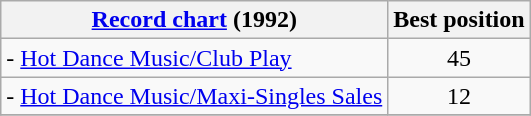<table Class = "wikitable sortable" border = "1">
<tr>
<th><a href='#'>Record chart</a> (1992)</th>
<th>Best position</th>
</tr>
<tr>
<td align = "left"> - <a href='#'>Hot Dance Music/Club Play</a></td>
<td align = "center">45</td>
</tr>
<tr>
<td align = "left"> - <a href='#'>Hot Dance Music/Maxi-Singles Sales</a></td>
<td align = "center">12</td>
</tr>
<tr>
</tr>
</table>
